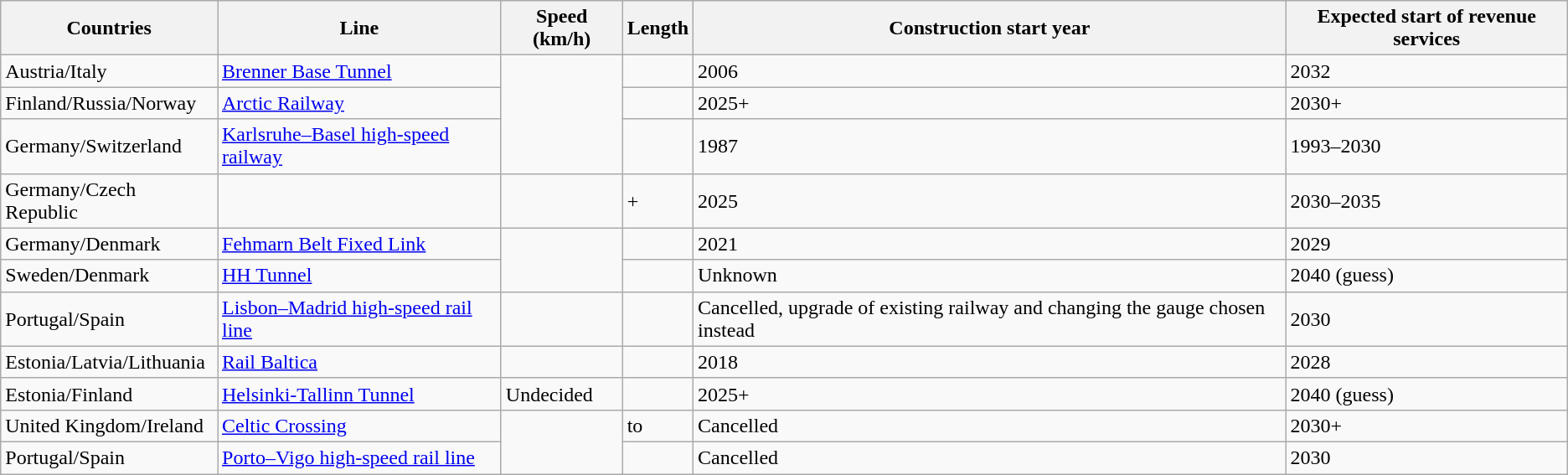<table class="wikitable sortable">
<tr>
<th>Countries</th>
<th>Line</th>
<th>Speed (km/h)</th>
<th>Length</th>
<th>Construction start year</th>
<th>Expected start of revenue services</th>
</tr>
<tr>
<td>Austria/Italy</td>
<td><a href='#'>Brenner Base Tunnel</a></td>
<td rowspan="3"></td>
<td></td>
<td>2006</td>
<td>2032</td>
</tr>
<tr>
<td>Finland/Russia/Norway</td>
<td><a href='#'>Arctic Railway</a></td>
<td></td>
<td>2025+</td>
<td>2030+</td>
</tr>
<tr>
<td>Germany/Switzerland</td>
<td><a href='#'>Karlsruhe–Basel high-speed railway</a></td>
<td></td>
<td>1987</td>
<td>1993–2030</td>
</tr>
<tr>
<td>Germany/Czech Republic</td>
<td></td>
<td></td>
<td>+</td>
<td>2025</td>
<td>2030–2035</td>
</tr>
<tr>
<td>Germany/Denmark</td>
<td><a href='#'>Fehmarn Belt Fixed Link</a></td>
<td rowspan="2"></td>
<td></td>
<td>2021</td>
<td>2029</td>
</tr>
<tr>
<td>Sweden/Denmark</td>
<td><a href='#'>HH Tunnel</a></td>
<td></td>
<td>Unknown</td>
<td>2040 (guess)</td>
</tr>
<tr>
<td>Portugal/Spain</td>
<td><a href='#'>Lisbon–Madrid high-speed rail line</a></td>
<td></td>
<td></td>
<td>Cancelled, upgrade of existing railway and changing the gauge chosen instead</td>
<td>2030</td>
</tr>
<tr>
<td>Estonia/Latvia/Lithuania</td>
<td><a href='#'>Rail Baltica</a></td>
<td></td>
<td></td>
<td>2018</td>
<td>2028</td>
</tr>
<tr>
<td>Estonia/Finland</td>
<td><a href='#'>Helsinki-Tallinn Tunnel</a></td>
<td>Undecided</td>
<td></td>
<td>2025+</td>
<td>2040 (guess)</td>
</tr>
<tr>
<td>United Kingdom/Ireland</td>
<td><a href='#'>Celtic Crossing</a></td>
<td rowspan="2"></td>
<td> to </td>
<td>Cancelled</td>
<td>2030+</td>
</tr>
<tr>
<td>Portugal/Spain</td>
<td><a href='#'>Porto–Vigo high-speed rail line</a></td>
<td></td>
<td>Cancelled</td>
<td>2030</td>
</tr>
</table>
